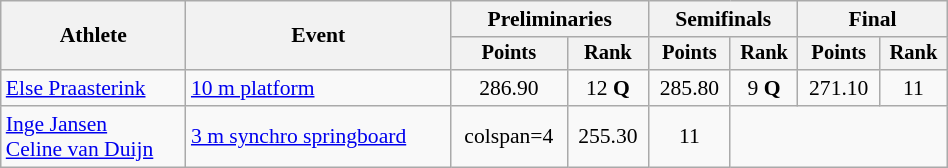<table class="wikitable" style="text-align:center; font-size:90%; width:50%;">
<tr>
<th rowspan=2>Athlete</th>
<th rowspan=2>Event</th>
<th colspan=2>Preliminaries</th>
<th colspan=2>Semifinals</th>
<th colspan=2>Final</th>
</tr>
<tr style="font-size:95%">
<th>Points</th>
<th>Rank</th>
<th>Points</th>
<th>Rank</th>
<th>Points</th>
<th>Rank</th>
</tr>
<tr>
<td align=left><a href='#'>Else Praasterink</a></td>
<td align=left><a href='#'>10 m platform</a></td>
<td>286.90</td>
<td>12 <strong>Q</strong></td>
<td>285.80</td>
<td>9 <strong>Q</strong></td>
<td>271.10</td>
<td>11</td>
</tr>
<tr>
<td align=left><a href='#'>Inge Jansen</a><br> <a href='#'>Celine van Duijn</a></td>
<td align=left><a href='#'>3 m synchro springboard</a></td>
<td>colspan=4 </td>
<td>255.30</td>
<td>11</td>
</tr>
</table>
